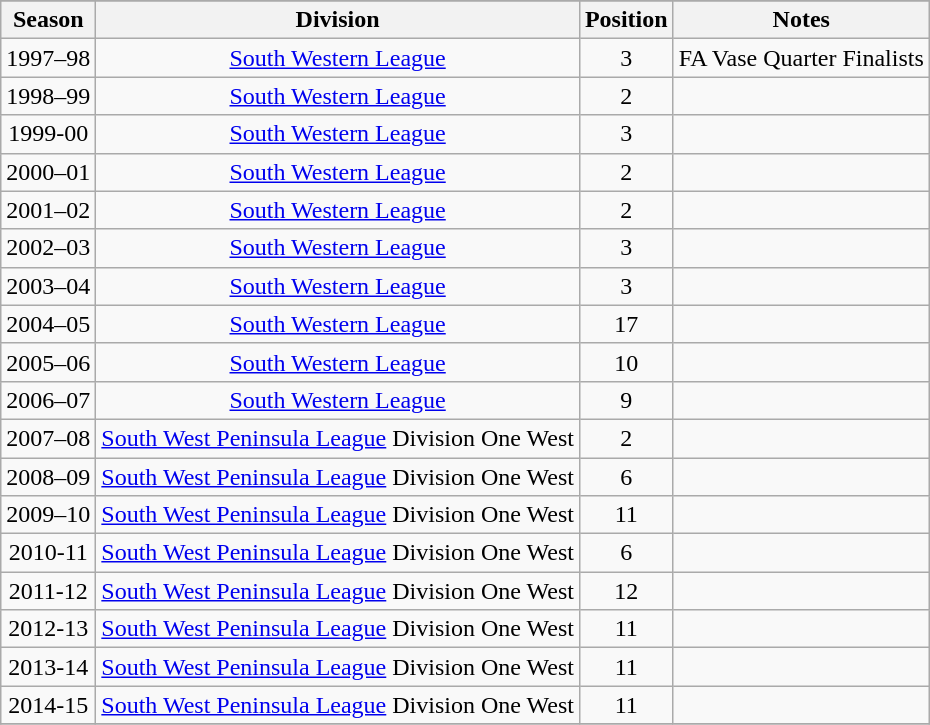<table class="wikitable" style="text-align: center">
<tr>
</tr>
<tr>
<th>Season</th>
<th>Division</th>
<th>Position</th>
<th>Notes</th>
</tr>
<tr>
<td>1997–98</td>
<td><a href='#'>South Western League</a></td>
<td>3</td>
<td>FA Vase Quarter Finalists</td>
</tr>
<tr>
<td>1998–99</td>
<td><a href='#'>South Western League</a></td>
<td>2</td>
<td></td>
</tr>
<tr>
<td>1999-00</td>
<td><a href='#'>South Western League</a></td>
<td>3</td>
<td></td>
</tr>
<tr>
<td>2000–01</td>
<td><a href='#'>South Western League</a></td>
<td>2</td>
<td></td>
</tr>
<tr>
<td>2001–02</td>
<td><a href='#'>South Western League</a></td>
<td>2</td>
<td></td>
</tr>
<tr>
<td>2002–03</td>
<td><a href='#'>South Western League</a></td>
<td>3</td>
<td></td>
</tr>
<tr>
<td>2003–04</td>
<td><a href='#'>South Western League</a></td>
<td>3</td>
<td></td>
</tr>
<tr>
<td>2004–05</td>
<td><a href='#'>South Western League</a></td>
<td>17</td>
<td></td>
</tr>
<tr>
<td>2005–06</td>
<td><a href='#'>South Western League</a></td>
<td>10</td>
<td></td>
</tr>
<tr>
<td>2006–07</td>
<td><a href='#'>South Western League</a></td>
<td>9</td>
<td></td>
</tr>
<tr>
<td>2007–08</td>
<td><a href='#'>South West Peninsula League</a> Division One West</td>
<td>2</td>
<td></td>
</tr>
<tr>
<td>2008–09</td>
<td><a href='#'>South West Peninsula League</a> Division One West</td>
<td>6</td>
<td></td>
</tr>
<tr>
<td>2009–10</td>
<td><a href='#'>South West Peninsula League</a> Division One West</td>
<td>11</td>
<td></td>
</tr>
<tr>
<td>2010-11</td>
<td><a href='#'>South West Peninsula League</a> Division One West</td>
<td>6</td>
<td></td>
</tr>
<tr>
<td>2011-12</td>
<td><a href='#'>South West Peninsula League</a> Division One West</td>
<td>12</td>
<td></td>
</tr>
<tr>
<td>2012-13</td>
<td><a href='#'>South West Peninsula League</a> Division One West</td>
<td>11</td>
<td></td>
</tr>
<tr>
<td>2013-14</td>
<td><a href='#'>South West Peninsula League</a> Division One West</td>
<td>11</td>
<td></td>
</tr>
<tr>
<td>2014-15</td>
<td><a href='#'>South West Peninsula League</a> Division One West</td>
<td>11</td>
<td></td>
</tr>
<tr>
</tr>
</table>
